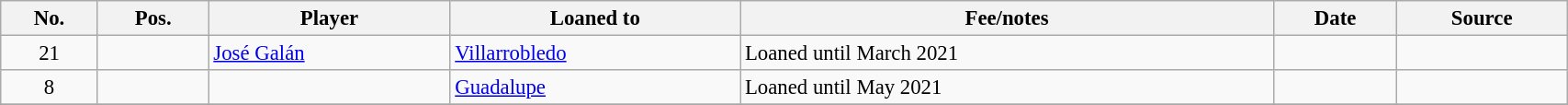<table class="wikitable sortable" style="width:90%; text-align:center; font-size:95%; text-align:left;">
<tr>
<th>No.</th>
<th>Pos.</th>
<th>Player</th>
<th>Loaned to</th>
<th>Fee/notes</th>
<th>Date</th>
<th>Source</th>
</tr>
<tr>
<td align=center>21</td>
<td align=center></td>
<td align=Galán, José> <a href='#'>José Galán</a></td>
<td> <a href='#'>Villarrobledo</a></td>
<td>Loaned until March 2021</td>
<td></td>
<td></td>
</tr>
<tr>
<td align=center>8</td>
<td align=center></td>
<td></td>
<td> <a href='#'>Guadalupe</a></td>
<td>Loaned until May 2021</td>
<td></td>
<td></td>
</tr>
<tr>
</tr>
</table>
